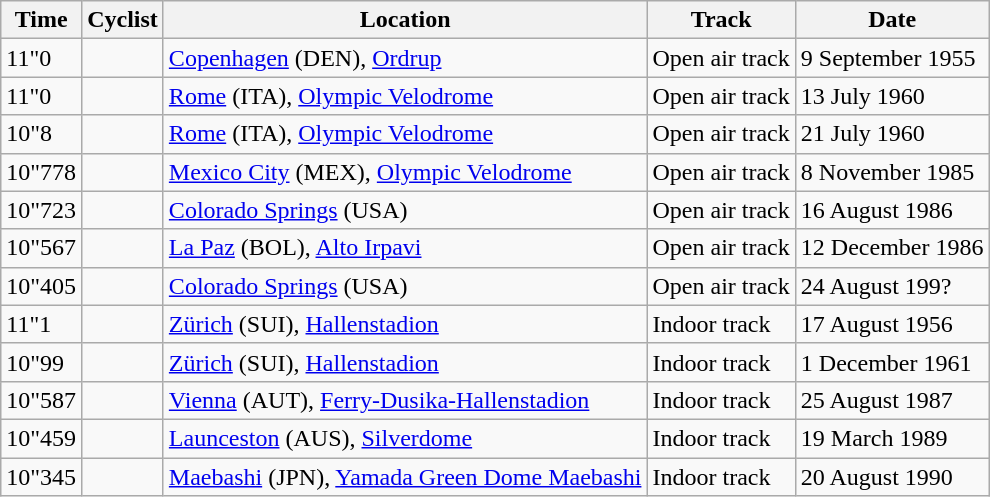<table class="wikitable">
<tr align="left">
<th>Time</th>
<th>Cyclist</th>
<th>Location</th>
<th>Track</th>
<th>Date</th>
</tr>
<tr>
<td>11"0</td>
<td></td>
<td><a href='#'>Copenhagen</a> (DEN), <a href='#'>Ordrup</a></td>
<td>Open air track</td>
<td>9 September 1955</td>
</tr>
<tr>
<td>11"0</td>
<td></td>
<td><a href='#'>Rome</a> (ITA), <a href='#'>Olympic Velodrome</a></td>
<td>Open air track</td>
<td>13 July 1960</td>
</tr>
<tr>
<td>10"8</td>
<td></td>
<td><a href='#'>Rome</a> (ITA), <a href='#'>Olympic Velodrome</a></td>
<td>Open air track</td>
<td>21 July 1960</td>
</tr>
<tr>
<td>10"778</td>
<td></td>
<td><a href='#'>Mexico City</a> (MEX), <a href='#'>Olympic Velodrome</a></td>
<td>Open air track</td>
<td>8 November 1985</td>
</tr>
<tr>
<td>10"723</td>
<td></td>
<td><a href='#'>Colorado Springs</a> (USA)</td>
<td>Open air track</td>
<td>16 August 1986</td>
</tr>
<tr>
<td>10"567</td>
<td></td>
<td><a href='#'>La Paz</a> (BOL), <a href='#'>Alto Irpavi</a></td>
<td>Open air track</td>
<td>12 December 1986</td>
</tr>
<tr>
<td>10"405</td>
<td></td>
<td><a href='#'>Colorado Springs</a> (USA)</td>
<td>Open air track</td>
<td>24 August 199?</td>
</tr>
<tr>
<td>11"1</td>
<td></td>
<td><a href='#'>Zürich</a> (SUI), <a href='#'>Hallenstadion</a></td>
<td>Indoor track</td>
<td>17 August 1956</td>
</tr>
<tr>
<td>10"99</td>
<td></td>
<td><a href='#'>Zürich</a> (SUI), <a href='#'>Hallenstadion</a></td>
<td>Indoor track</td>
<td>1 December 1961</td>
</tr>
<tr>
<td>10"587</td>
<td></td>
<td><a href='#'>Vienna</a> (AUT), <a href='#'>Ferry-Dusika-Hallenstadion</a></td>
<td>Indoor track</td>
<td>25 August 1987</td>
</tr>
<tr>
<td>10"459</td>
<td></td>
<td><a href='#'>Launceston</a> (AUS), <a href='#'>Silverdome</a></td>
<td>Indoor track</td>
<td>19 March 1989</td>
</tr>
<tr>
<td>10"345</td>
<td></td>
<td><a href='#'>Maebashi</a> (JPN), <a href='#'>Yamada Green Dome Maebashi</a></td>
<td>Indoor track</td>
<td>20 August 1990</td>
</tr>
</table>
